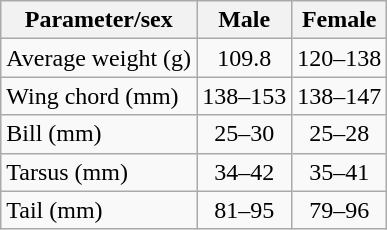<table class="wikitable" style="text-align:center">
<tr>
<th>Parameter/sex</th>
<th>Male</th>
<th>Female</th>
</tr>
<tr>
<td style="text-align:left">Average weight (g)</td>
<td>109.8</td>
<td>120–138</td>
</tr>
<tr>
<td style="text-align:left">Wing chord (mm)</td>
<td>138–153</td>
<td>138–147</td>
</tr>
<tr>
<td style="text-align:left">Bill (mm)</td>
<td>25–30</td>
<td>25–28</td>
</tr>
<tr>
<td style="text-align:left">Tarsus (mm)</td>
<td>34–42</td>
<td>35–41</td>
</tr>
<tr>
<td style="text-align:left">Tail (mm)</td>
<td>81–95</td>
<td>79–96</td>
</tr>
</table>
